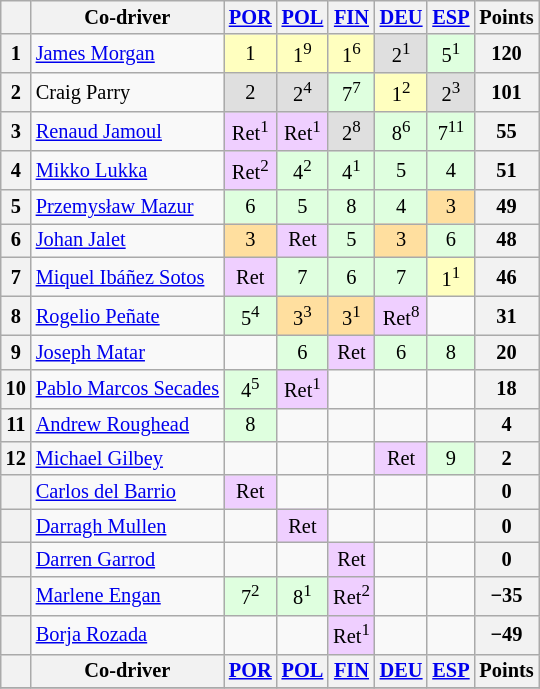<table class="wikitable" style="font-size: 85%; text-align: center;">
<tr valign="top">
<th valign="middle"></th>
<th valign="middle">Co-driver</th>
<th><a href='#'>POR</a><br></th>
<th><a href='#'>POL</a><br></th>
<th><a href='#'>FIN</a><br></th>
<th><a href='#'>DEU</a><br></th>
<th><a href='#'>ESP</a><br></th>
<th valign="middle">Points</th>
</tr>
<tr>
<th>1</th>
<td align="left"> <a href='#'>James Morgan</a></td>
<td style="background:#ffffbf;">1</td>
<td style="background:#ffffbf;">1<sup>9</sup></td>
<td style="background:#ffffbf;">1<sup>6</sup></td>
<td style="background:#dfdfdf;">2<sup>1</sup></td>
<td style="background:#dfffdf;">5<sup>1</sup></td>
<th align="right">120</th>
</tr>
<tr>
<th>2</th>
<td align="left"> Craig Parry</td>
<td style="background:#dfdfdf;">2</td>
<td style="background:#dfdfdf;">2<sup>4</sup></td>
<td style="background:#dfffdf;">7<sup>7</sup></td>
<td style="background:#ffffbf;">1<sup>2</sup></td>
<td style="background:#dfdfdf;">2<sup>3</sup></td>
<th align="right">101</th>
</tr>
<tr>
<th>3</th>
<td align="left"> <a href='#'>Renaud Jamoul</a></td>
<td style="background:#efcfff;">Ret<sup>1</sup></td>
<td style="background:#efcfff;">Ret<sup>1</sup></td>
<td style="background:#dfdfdf;">2<sup>8</sup></td>
<td style="background:#dfffdf;">8<sup>6</sup></td>
<td style="background:#dfffdf;">7<sup>11</sup></td>
<th align="right">55</th>
</tr>
<tr>
<th>4</th>
<td align="left"> <a href='#'>Mikko Lukka</a></td>
<td style="background:#efcfff;">Ret<sup>2</sup></td>
<td style="background:#dfffdf;">4<sup>2</sup></td>
<td style="background:#dfffdf;">4<sup>1</sup></td>
<td style="background:#dfffdf;">5</td>
<td style="background:#dfffdf;">4</td>
<th align="right">51</th>
</tr>
<tr>
<th>5</th>
<td align="left"> <a href='#'>Przemysław Mazur</a></td>
<td style="background:#dfffdf;">6</td>
<td style="background:#dfffdf;">5</td>
<td style="background:#dfffdf;">8</td>
<td style="background:#dfffdf;">4</td>
<td style="background:#ffdf9f;">3</td>
<th align="right">49</th>
</tr>
<tr>
<th>6</th>
<td align="left"> <a href='#'>Johan Jalet</a></td>
<td style="background:#ffdf9f;">3</td>
<td style="background:#efcfff;">Ret</td>
<td style="background:#dfffdf;">5</td>
<td style="background:#ffdf9f;">3</td>
<td style="background:#dfffdf;">6</td>
<th align="right">48</th>
</tr>
<tr>
<th>7</th>
<td align="left"> <a href='#'>Miquel Ibáñez Sotos</a></td>
<td style="background:#efcfff;">Ret</td>
<td style="background:#dfffdf;">7</td>
<td style="background:#dfffdf;">6</td>
<td style="background:#dfffdf;">7</td>
<td style="background:#ffffbf;">1<sup>1</sup></td>
<th align="right">46</th>
</tr>
<tr>
<th>8</th>
<td align="left"> <a href='#'>Rogelio Peñate</a></td>
<td style="background:#dfffdf;">5<sup>4</sup></td>
<td style="background:#ffdf9f;">3<sup>3</sup></td>
<td style="background:#ffdf9f;">3<sup>1</sup></td>
<td style="background:#efcfff;">Ret<sup>8</sup></td>
<td></td>
<th align="right">31</th>
</tr>
<tr>
<th>9</th>
<td align="left"> <a href='#'>Joseph Matar</a></td>
<td></td>
<td style="background:#dfffdf;">6</td>
<td style="background:#efcfff;">Ret</td>
<td style="background:#dfffdf;">6</td>
<td style="background:#dfffdf;">8</td>
<th align="right">20</th>
</tr>
<tr>
<th>10</th>
<td align="left"> <a href='#'>Pablo Marcos Secades</a></td>
<td style="background:#dfffdf;">4<sup>5</sup></td>
<td style="background:#efcfff;">Ret<sup>1</sup></td>
<td></td>
<td></td>
<td></td>
<th align="right">18</th>
</tr>
<tr>
<th>11</th>
<td align="left"> <a href='#'>Andrew Roughead</a></td>
<td style="background:#dfffdf;">8</td>
<td></td>
<td></td>
<td></td>
<td></td>
<th align="right">4</th>
</tr>
<tr>
<th>12</th>
<td align="left"> <a href='#'>Michael Gilbey</a></td>
<td></td>
<td></td>
<td></td>
<td style="background:#efcfff;">Ret</td>
<td style="background:#dfffdf;">9</td>
<th align="right">2</th>
</tr>
<tr>
<th></th>
<td align="left"> <a href='#'>Carlos del Barrio</a></td>
<td style="background:#efcfff;">Ret</td>
<td></td>
<td></td>
<td></td>
<td></td>
<th align="right">0</th>
</tr>
<tr>
<th></th>
<td align="left"> <a href='#'>Darragh Mullen</a></td>
<td></td>
<td style="background:#efcfff;">Ret</td>
<td></td>
<td></td>
<td></td>
<th align="right">0</th>
</tr>
<tr>
<th></th>
<td align="left"> <a href='#'>Darren Garrod</a></td>
<td></td>
<td></td>
<td style="background:#efcfff;">Ret</td>
<td></td>
<td></td>
<th align="right">0</th>
</tr>
<tr>
<th></th>
<td align="left"> <a href='#'>Marlene Engan</a></td>
<td style="background:#dfffdf;">7<sup>2</sup></td>
<td style="background:#dfffdf;">8<sup>1</sup></td>
<td style="background:#efcfff;">Ret<sup>2</sup></td>
<td></td>
<td></td>
<th align="right">−35</th>
</tr>
<tr>
<th></th>
<td align="left"> <a href='#'>Borja Rozada</a></td>
<td></td>
<td></td>
<td style="background:#efcfff;">Ret<sup>1</sup></td>
<td></td>
<td></td>
<th align="right">−49</th>
</tr>
<tr valign="top">
<th valign="middle"></th>
<th valign="middle">Co-driver</th>
<th><a href='#'>POR</a><br></th>
<th><a href='#'>POL</a><br></th>
<th><a href='#'>FIN</a><br></th>
<th><a href='#'>DEU</a><br></th>
<th><a href='#'>ESP</a><br></th>
<th valign="middle">Points</th>
</tr>
<tr>
</tr>
</table>
